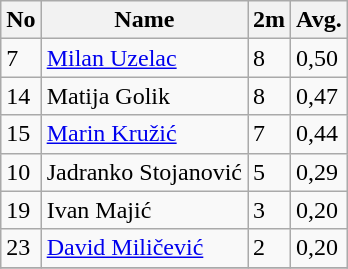<table class="wikitable">
<tr>
<th>No</th>
<th>Name</th>
<th>2m</th>
<th>Avg.</th>
</tr>
<tr>
<td>7</td>
<td><a href='#'>Milan Uzelac</a></td>
<td>8</td>
<td>0,50</td>
</tr>
<tr>
<td>14</td>
<td>Matija Golik</td>
<td>8</td>
<td>0,47</td>
</tr>
<tr>
<td>15</td>
<td><a href='#'>Marin Kružić</a></td>
<td>7</td>
<td>0,44</td>
</tr>
<tr>
<td>10</td>
<td>Jadranko Stojanović</td>
<td>5</td>
<td>0,29</td>
</tr>
<tr>
<td>19</td>
<td>Ivan Majić</td>
<td>3</td>
<td>0,20</td>
</tr>
<tr>
<td>23</td>
<td><a href='#'>David Miličević</a></td>
<td>2</td>
<td>0,20</td>
</tr>
<tr>
</tr>
</table>
